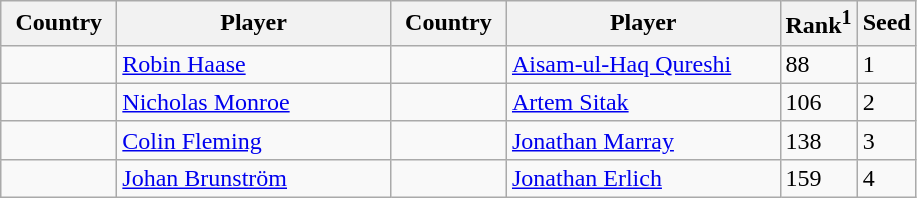<table class="sortable wikitable">
<tr>
<th width="70">Country</th>
<th width="175">Player</th>
<th width="70">Country</th>
<th width="175">Player</th>
<th>Rank<sup>1</sup></th>
<th>Seed</th>
</tr>
<tr>
<td></td>
<td><a href='#'>Robin Haase</a></td>
<td></td>
<td><a href='#'>Aisam-ul-Haq Qureshi</a></td>
<td>88</td>
<td>1</td>
</tr>
<tr>
<td></td>
<td><a href='#'>Nicholas Monroe</a></td>
<td></td>
<td><a href='#'>Artem Sitak</a></td>
<td>106</td>
<td>2</td>
</tr>
<tr>
<td></td>
<td><a href='#'>Colin Fleming</a></td>
<td></td>
<td><a href='#'>Jonathan Marray</a></td>
<td>138</td>
<td>3</td>
</tr>
<tr>
<td></td>
<td><a href='#'>Johan Brunström</a></td>
<td></td>
<td><a href='#'>Jonathan Erlich</a></td>
<td>159</td>
<td>4</td>
</tr>
</table>
